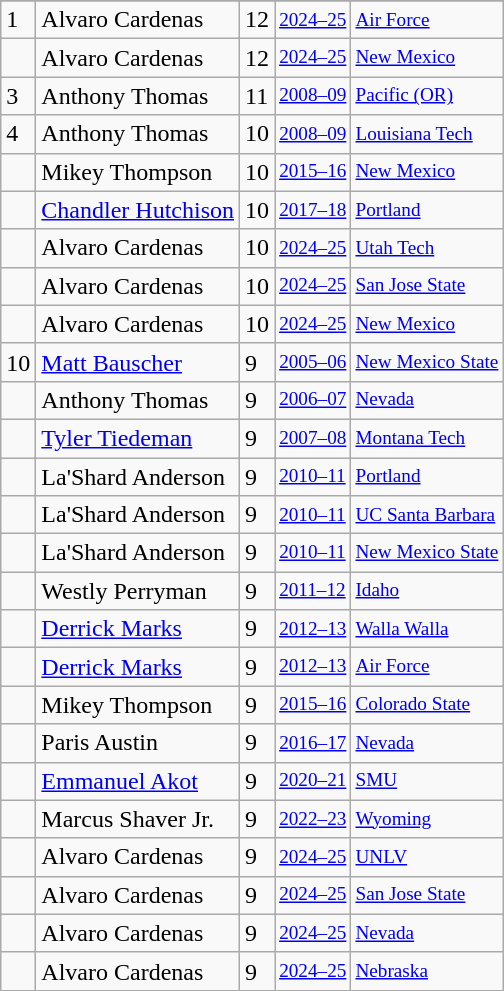<table class="wikitable">
<tr>
</tr>
<tr>
<td>1</td>
<td>Alvaro Cardenas</td>
<td>12</td>
<td style="font-size:80%;"><a href='#'>2024–25</a></td>
<td style="font-size:80%;"><a href='#'>Air Force</a></td>
</tr>
<tr>
<td></td>
<td>Alvaro Cardenas</td>
<td>12</td>
<td style="font-size:80%;"><a href='#'>2024–25</a></td>
<td style="font-size:80%;"><a href='#'>New Mexico</a></td>
</tr>
<tr>
<td>3</td>
<td>Anthony Thomas</td>
<td>11</td>
<td style="font-size:80%;"><a href='#'>2008–09</a></td>
<td style="font-size:80%;"><a href='#'>Pacific (OR)</a></td>
</tr>
<tr>
<td>4</td>
<td>Anthony Thomas</td>
<td>10</td>
<td style="font-size:80%;"><a href='#'>2008–09</a></td>
<td style="font-size:80%;"><a href='#'>Louisiana Tech</a></td>
</tr>
<tr>
<td></td>
<td>Mikey Thompson</td>
<td>10</td>
<td style="font-size:80%;"><a href='#'>2015–16</a></td>
<td style="font-size:80%;"><a href='#'>New Mexico</a></td>
</tr>
<tr>
<td></td>
<td><a href='#'>Chandler Hutchison</a></td>
<td>10</td>
<td style="font-size:80%;"><a href='#'>2017–18</a></td>
<td style="font-size:80%;"><a href='#'>Portland</a></td>
</tr>
<tr>
<td></td>
<td>Alvaro Cardenas</td>
<td>10</td>
<td style="font-size:80%;"><a href='#'>2024–25</a></td>
<td style="font-size:80%;"><a href='#'>Utah Tech</a></td>
</tr>
<tr>
<td></td>
<td>Alvaro Cardenas</td>
<td>10</td>
<td style="font-size:80%;"><a href='#'>2024–25</a></td>
<td style="font-size:80%;"><a href='#'>San Jose State</a></td>
</tr>
<tr>
<td></td>
<td>Alvaro Cardenas</td>
<td>10</td>
<td style="font-size:80%;"><a href='#'>2024–25</a></td>
<td style="font-size:80%;"><a href='#'>New Mexico</a></td>
</tr>
<tr>
<td>10</td>
<td><a href='#'>Matt Bauscher</a></td>
<td>9</td>
<td style="font-size:80%;"><a href='#'>2005–06</a></td>
<td style="font-size:80%;"><a href='#'>New Mexico State</a></td>
</tr>
<tr>
<td></td>
<td>Anthony Thomas</td>
<td>9</td>
<td style="font-size:80%;"><a href='#'>2006–07</a></td>
<td style="font-size:80%;"><a href='#'>Nevada</a></td>
</tr>
<tr>
<td></td>
<td><a href='#'>Tyler Tiedeman</a></td>
<td>9</td>
<td style="font-size:80%;"><a href='#'>2007–08</a></td>
<td style="font-size:80%;"><a href='#'>Montana Tech</a></td>
</tr>
<tr>
<td></td>
<td>La'Shard Anderson</td>
<td>9</td>
<td style="font-size:80%;"><a href='#'>2010–11</a></td>
<td style="font-size:80%;"><a href='#'>Portland</a></td>
</tr>
<tr>
<td></td>
<td>La'Shard Anderson</td>
<td>9</td>
<td style="font-size:80%;"><a href='#'>2010–11</a></td>
<td style="font-size:80%;"><a href='#'>UC Santa Barbara</a></td>
</tr>
<tr>
<td></td>
<td>La'Shard Anderson</td>
<td>9</td>
<td style="font-size:80%;"><a href='#'>2010–11</a></td>
<td style="font-size:80%;"><a href='#'>New Mexico State</a></td>
</tr>
<tr>
<td></td>
<td>Westly Perryman</td>
<td>9</td>
<td style="font-size:80%;"><a href='#'>2011–12</a></td>
<td style="font-size:80%;"><a href='#'>Idaho</a></td>
</tr>
<tr>
<td></td>
<td><a href='#'>Derrick Marks</a></td>
<td>9</td>
<td style="font-size:80%;"><a href='#'>2012–13</a></td>
<td style="font-size:80%;"><a href='#'>Walla Walla</a></td>
</tr>
<tr>
<td></td>
<td><a href='#'>Derrick Marks</a></td>
<td>9</td>
<td style="font-size:80%;"><a href='#'>2012–13</a></td>
<td style="font-size:80%;"><a href='#'>Air Force</a></td>
</tr>
<tr>
<td></td>
<td>Mikey Thompson</td>
<td>9</td>
<td style="font-size:80%;"><a href='#'>2015–16</a></td>
<td style="font-size:80%;"><a href='#'>Colorado State</a></td>
</tr>
<tr>
<td></td>
<td>Paris Austin</td>
<td>9</td>
<td style="font-size:80%;"><a href='#'>2016–17</a></td>
<td style="font-size:80%;"><a href='#'>Nevada</a></td>
</tr>
<tr>
<td></td>
<td><a href='#'>Emmanuel Akot</a></td>
<td>9</td>
<td style="font-size:80%;"><a href='#'>2020–21</a></td>
<td style="font-size:80%;"><a href='#'>SMU</a></td>
</tr>
<tr>
<td></td>
<td>Marcus Shaver Jr.</td>
<td>9</td>
<td style="font-size:80%;"><a href='#'>2022–23</a></td>
<td style="font-size:80%;"><a href='#'>Wyoming</a></td>
</tr>
<tr>
<td></td>
<td>Alvaro Cardenas</td>
<td>9</td>
<td style="font-size:80%;"><a href='#'>2024–25</a></td>
<td style="font-size:80%;"><a href='#'>UNLV</a></td>
</tr>
<tr>
<td></td>
<td>Alvaro Cardenas</td>
<td>9</td>
<td style="font-size:80%;"><a href='#'>2024–25</a></td>
<td style="font-size:80%;"><a href='#'>San Jose State</a></td>
</tr>
<tr>
<td></td>
<td>Alvaro Cardenas</td>
<td>9</td>
<td style="font-size:80%;"><a href='#'>2024–25</a></td>
<td style="font-size:80%;"><a href='#'>Nevada</a></td>
</tr>
<tr>
<td></td>
<td>Alvaro Cardenas</td>
<td>9</td>
<td style="font-size:80%;"><a href='#'>2024–25</a></td>
<td style="font-size:80%;"><a href='#'>Nebraska</a></td>
</tr>
</table>
